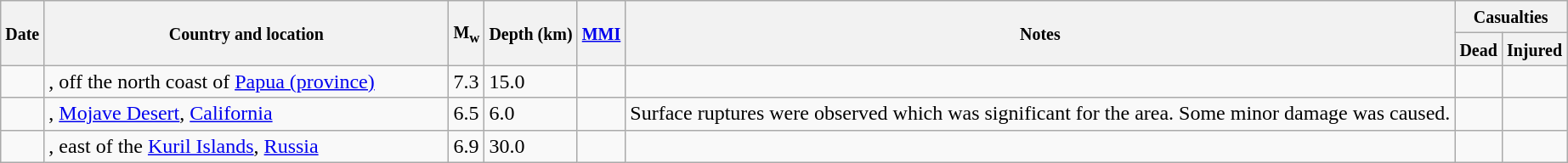<table class="wikitable sortable sort-under" style="border:1px black; margin-left:1em;">
<tr>
<th rowspan="2"><small>Date</small></th>
<th rowspan="2" style="width: 310px"><small>Country and location</small></th>
<th rowspan="2"><small>M<sub>w</sub></small></th>
<th rowspan="2"><small>Depth (km)</small></th>
<th rowspan="2"><small><a href='#'>MMI</a></small></th>
<th rowspan="2" class="unsortable"><small>Notes</small></th>
<th colspan="2"><small>Casualties</small></th>
</tr>
<tr>
<th><small>Dead</small></th>
<th><small>Injured</small></th>
</tr>
<tr>
<td></td>
<td>, off the north coast of <a href='#'>Papua (province)</a></td>
<td>7.3</td>
<td>15.0</td>
<td></td>
<td></td>
<td></td>
<td></td>
</tr>
<tr>
<td></td>
<td>, <a href='#'>Mojave Desert</a>, <a href='#'>California</a></td>
<td>6.5</td>
<td>6.0</td>
<td></td>
<td>Surface ruptures were observed which was significant for the area. Some minor damage was caused.</td>
<td></td>
<td></td>
</tr>
<tr>
<td></td>
<td>, east of the <a href='#'>Kuril Islands</a>, <a href='#'>Russia</a></td>
<td>6.9</td>
<td>30.0</td>
<td></td>
<td></td>
<td></td>
<td></td>
</tr>
</table>
